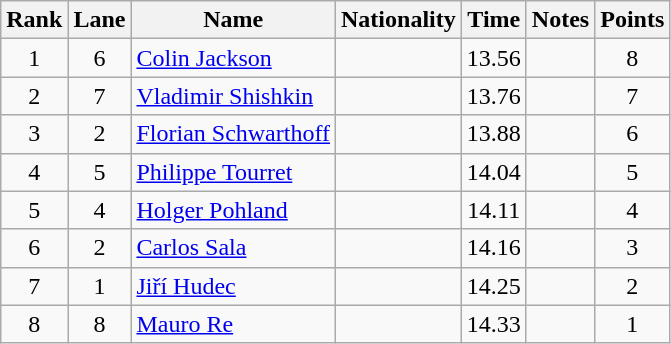<table class="wikitable sortable" style="text-align:center">
<tr>
<th>Rank</th>
<th>Lane</th>
<th>Name</th>
<th>Nationality</th>
<th>Time</th>
<th>Notes</th>
<th>Points</th>
</tr>
<tr>
<td>1</td>
<td>6</td>
<td align=left><a href='#'>Colin Jackson</a></td>
<td align=left></td>
<td>13.56</td>
<td></td>
<td>8</td>
</tr>
<tr>
<td>2</td>
<td>7</td>
<td align=left><a href='#'>Vladimir Shishkin</a></td>
<td align=left></td>
<td>13.76</td>
<td></td>
<td>7</td>
</tr>
<tr>
<td>3</td>
<td>2</td>
<td align=left><a href='#'>Florian Schwarthoff</a></td>
<td align=left></td>
<td>13.88</td>
<td></td>
<td>6</td>
</tr>
<tr>
<td>4</td>
<td>5</td>
<td align=left><a href='#'>Philippe Tourret</a></td>
<td align=left></td>
<td>14.04</td>
<td></td>
<td>5</td>
</tr>
<tr>
<td>5</td>
<td>4</td>
<td align=left><a href='#'>Holger Pohland</a></td>
<td align=left></td>
<td>14.11</td>
<td></td>
<td>4</td>
</tr>
<tr>
<td>6</td>
<td>2</td>
<td align=left><a href='#'>Carlos Sala</a></td>
<td align=left></td>
<td>14.16</td>
<td></td>
<td>3</td>
</tr>
<tr>
<td>7</td>
<td>1</td>
<td align=left><a href='#'>Jiří Hudec</a></td>
<td align=left></td>
<td>14.25</td>
<td></td>
<td>2</td>
</tr>
<tr>
<td>8</td>
<td>8</td>
<td align=left><a href='#'>Mauro Re</a></td>
<td align=left></td>
<td>14.33</td>
<td></td>
<td>1</td>
</tr>
</table>
